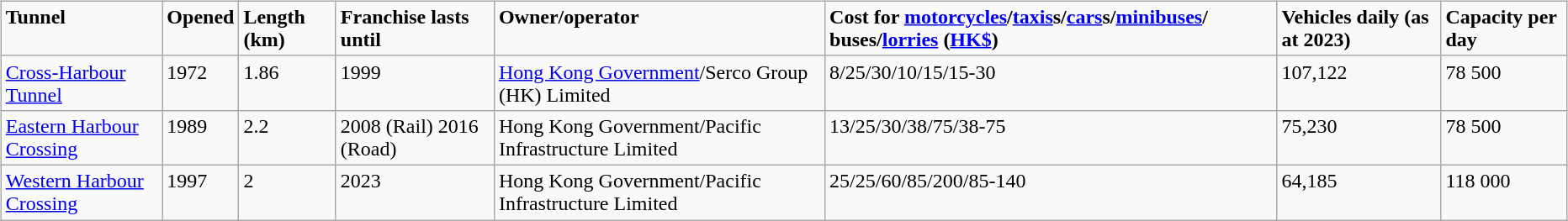<table>
<tr>
<td><br><table class="wikitable">
<tr valign=top>
<td><strong>Tunnel</strong></td>
<td><strong>Opened</strong></td>
<td><strong>Length (km)</strong></td>
<td><strong>Franchise lasts until</strong></td>
<td><strong>Owner/operator</strong></td>
<td><strong>Cost for <a href='#'>motorcycles</a>/<a href='#'>taxis</a>s/<a href='#'>cars</a>s/<a href='#'>minibuses</a>/ buses/<a href='#'>lorries</a> (<a href='#'>HK$</a>)</strong></td>
<td><strong>Vehicles daily (as at 2023)</strong></td>
<td><strong>Capacity per day</strong></td>
</tr>
<tr valign=top>
<td><a href='#'>Cross-Harbour Tunnel</a> </td>
<td>1972</td>
<td>1.86</td>
<td>1999</td>
<td><a href='#'>Hong Kong Government</a>/Serco Group (HK) Limited</td>
<td>8/25/30/10/15/15-30</td>
<td>107,122</td>
<td>78 500</td>
</tr>
<tr valign=top>
<td><a href='#'>Eastern Harbour Crossing</a> </td>
<td>1989</td>
<td>2.2</td>
<td>2008 (Rail) 2016 (Road)</td>
<td>Hong Kong Government/Pacific Infrastructure Limited</td>
<td>13/25/30/38/75/38-75</td>
<td>75,230</td>
<td>78 500</td>
</tr>
<tr valign=top>
<td><a href='#'>Western Harbour Crossing</a> </td>
<td>1997</td>
<td>2</td>
<td>2023</td>
<td>Hong Kong Government/Pacific Infrastructure Limited</td>
<td>25/25/60/85/200/85-140</td>
<td>64,185</td>
<td>118 000</td>
</tr>
</table>
</td>
</tr>
</table>
